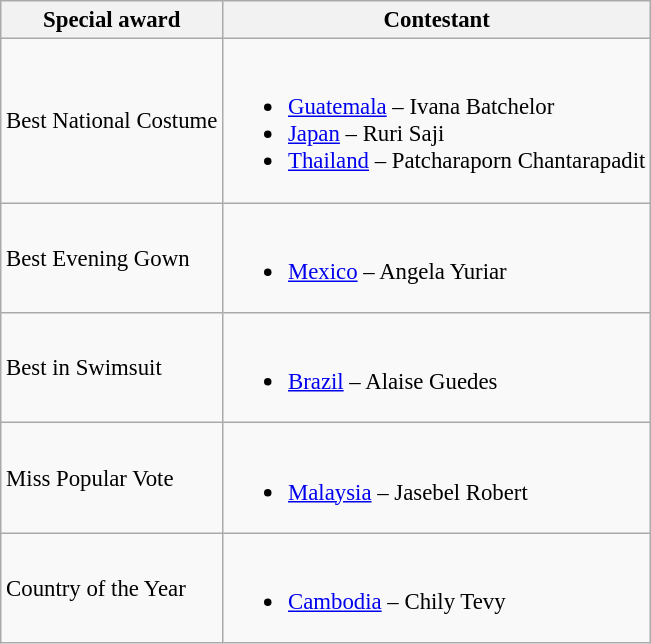<table class="wikitable unsortable" style="font-size: 95%;">
<tr>
<th>Special award</th>
<th>Contestant</th>
</tr>
<tr>
<td>Best National Costume</td>
<td><br><ul><li> <a href='#'>Guatemala</a> – Ivana Batchelor</li><li> <a href='#'>Japan</a> – Ruri Saji</li><li> <a href='#'>Thailand</a> – Patcharaporn Chantarapadit</li></ul></td>
</tr>
<tr>
<td>Best Evening Gown</td>
<td><br><ul><li> <a href='#'>Mexico</a> – Angela Yuriar</li></ul></td>
</tr>
<tr>
<td>Best in Swimsuit</td>
<td><br><ul><li> <a href='#'>Brazil</a> – Alaise Guedes</li></ul></td>
</tr>
<tr>
<td>Miss Popular Vote</td>
<td><br><ul><li> <a href='#'>Malaysia</a> – Jasebel Robert</li></ul></td>
</tr>
<tr>
<td>Country of the Year</td>
<td><br><ul><li> <a href='#'>Cambodia</a> – Chily Tevy</li></ul></td>
</tr>
</table>
